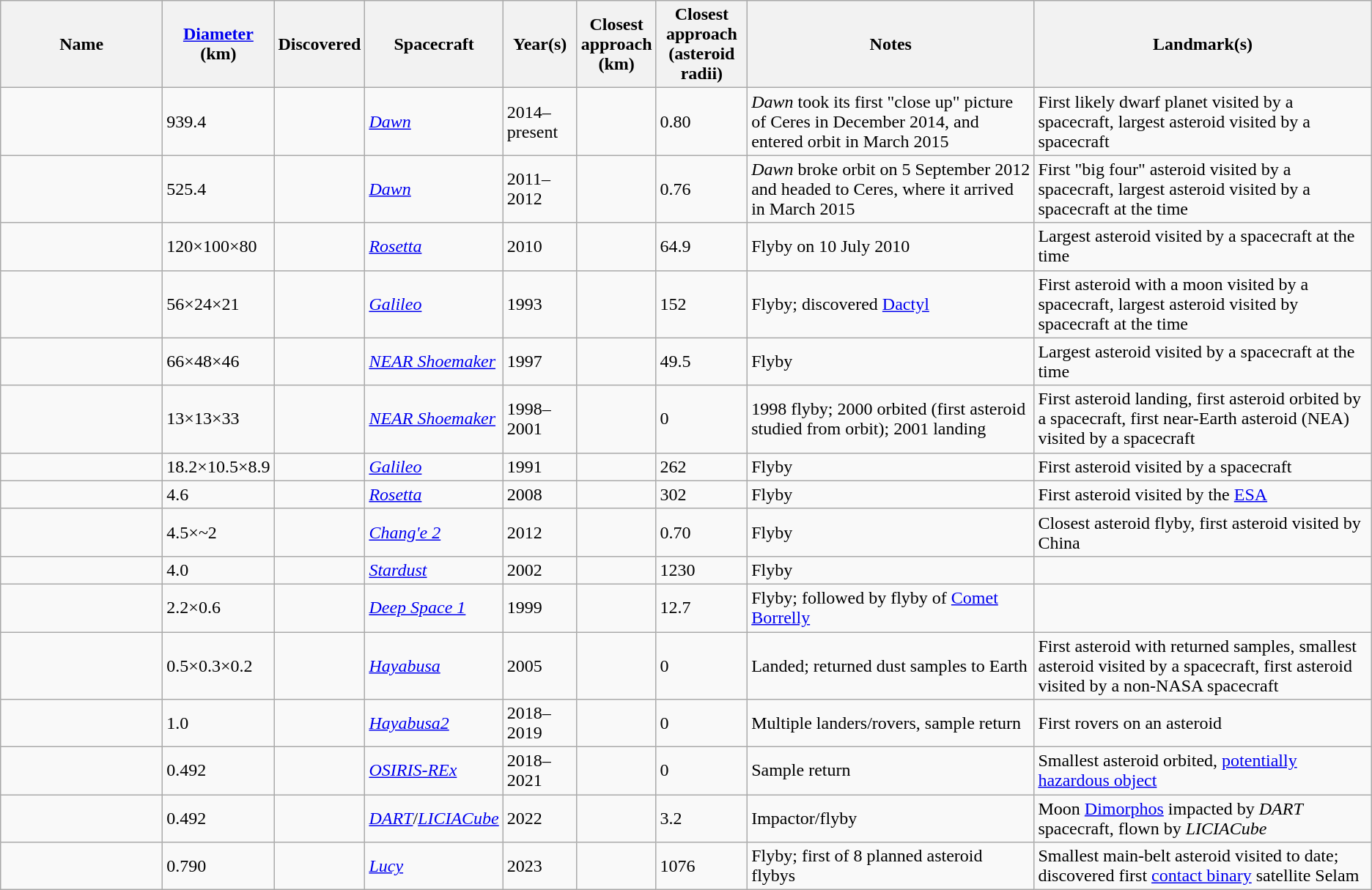<table class="wikitable sortable">
<tr>
<th width=140>Name</th>
<th><a href='#'>Diameter</a><br>(km)</th>
<th>Discovered</th>
<th>Spacecraft</th>
<th>Year(s)</th>
<th>Closest<br>approach<br>(km)</th>
<th>Closest<br>approach<br>(asteroid radii)</th>
<th>Notes</th>
<th class="unsortable">Landmark(s)</th>
</tr>
<tr>
<td></td>
<td>939.4</td>
<td></td>
<td><em><a href='#'>Dawn</a></em></td>
<td>2014–present</td>
<td align="right"></td>
<td>0.80</td>
<td><em>Dawn</em> took its first "close up" picture of Ceres in December 2014, and entered orbit in March 2015</td>
<td>First likely dwarf planet visited by a spacecraft, largest asteroid visited by a spacecraft</td>
</tr>
<tr>
<td></td>
<td>525.4</td>
<td></td>
<td><em><a href='#'>Dawn</a></em></td>
<td>2011–2012</td>
<td align="right"></td>
<td>0.76</td>
<td><em>Dawn</em> broke orbit on 5 September 2012 and headed to Ceres, where it arrived in March 2015</td>
<td>First "big four" asteroid visited by a spacecraft, largest asteroid visited by a spacecraft at the time</td>
</tr>
<tr>
<td></td>
<td>120×100×80</td>
<td></td>
<td><em><a href='#'>Rosetta</a></em></td>
<td>2010</td>
<td align="right"></td>
<td>64.9</td>
<td>Flyby on 10 July 2010</td>
<td>Largest asteroid visited by a spacecraft at the time</td>
</tr>
<tr>
<td></td>
<td>56×24×21</td>
<td></td>
<td><em><a href='#'>Galileo</a></em></td>
<td>1993</td>
<td align="right"></td>
<td>152</td>
<td>Flyby; discovered <a href='#'>Dactyl</a></td>
<td>First asteroid with a moon visited by a spacecraft, largest asteroid visited by spacecraft at the time</td>
</tr>
<tr>
<td></td>
<td>66×48×46</td>
<td></td>
<td><em><a href='#'>NEAR Shoemaker</a></em></td>
<td>1997</td>
<td align="right"></td>
<td>49.5</td>
<td>Flyby</td>
<td>Largest asteroid visited by a spacecraft at the time</td>
</tr>
<tr>
<td></td>
<td>13×13×33</td>
<td></td>
<td><em><a href='#'>NEAR Shoemaker</a></em></td>
<td>1998–2001</td>
<td align="right"></td>
<td>0</td>
<td>1998 flyby; 2000 orbited (first asteroid studied from orbit); 2001 landing</td>
<td>First asteroid landing, first asteroid orbited by a spacecraft, first near-Earth asteroid (NEA) visited by a spacecraft</td>
</tr>
<tr>
<td></td>
<td>18.2×10.5×8.9</td>
<td></td>
<td><em><a href='#'>Galileo</a></em></td>
<td>1991</td>
<td align="right"></td>
<td>262</td>
<td>Flyby</td>
<td>First asteroid visited by a spacecraft</td>
</tr>
<tr>
<td></td>
<td>4.6</td>
<td></td>
<td><em><a href='#'>Rosetta</a></em></td>
<td>2008</td>
<td align="right"></td>
<td>302</td>
<td>Flyby</td>
<td>First asteroid visited by the <a href='#'>ESA</a></td>
</tr>
<tr>
<td></td>
<td>4.5×~2</td>
<td></td>
<td><em><a href='#'>Chang'e 2</a></em></td>
<td>2012</td>
<td align="right"></td>
<td>0.70</td>
<td>Flyby</td>
<td>Closest asteroid flyby, first asteroid visited by China</td>
</tr>
<tr>
<td></td>
<td>4.0</td>
<td></td>
<td><em><a href='#'>Stardust</a></em></td>
<td>2002</td>
<td align="right"></td>
<td>1230</td>
<td>Flyby</td>
<td></td>
</tr>
<tr>
<td></td>
<td>2.2×0.6</td>
<td></td>
<td><em><a href='#'>Deep Space 1</a></em></td>
<td>1999</td>
<td align="right"></td>
<td>12.7</td>
<td>Flyby; followed by flyby of <a href='#'>Comet Borrelly</a></td>
<td></td>
</tr>
<tr>
<td></td>
<td>0.5×0.3×0.2</td>
<td></td>
<td><em><a href='#'>Hayabusa</a></em></td>
<td>2005</td>
<td align="right"></td>
<td>0</td>
<td>Landed; returned dust samples to Earth</td>
<td>First asteroid with returned samples, smallest asteroid visited by a spacecraft, first asteroid visited by a non-NASA spacecraft</td>
</tr>
<tr>
<td></td>
<td>1.0</td>
<td></td>
<td><em><a href='#'>Hayabusa2</a></em></td>
<td>2018–2019</td>
<td align="right"></td>
<td>0</td>
<td>Multiple landers/rovers, sample return</td>
<td>First rovers on an asteroid</td>
</tr>
<tr>
<td></td>
<td>0.492</td>
<td></td>
<td><em><a href='#'>OSIRIS-REx</a></em></td>
<td>2018–2021</td>
<td align="right"></td>
<td>0</td>
<td>Sample return</td>
<td>Smallest asteroid orbited, <a href='#'>potentially hazardous object</a></td>
</tr>
<tr>
<td></td>
<td>0.492</td>
<td></td>
<td><em><a href='#'>DART</a></em>/<em><a href='#'>LICIACube</a></em></td>
<td>2022</td>
<td align="right"></td>
<td>3.2</td>
<td>Impactor/flyby</td>
<td>Moon <a href='#'>Dimorphos</a> impacted by <em>DART</em> spacecraft, flown by <em>LICIACube</em></td>
</tr>
<tr>
<td></td>
<td>0.790</td>
<td></td>
<td><em><a href='#'>Lucy</a></em></td>
<td>2023</td>
<td align="right"></td>
<td>1076</td>
<td>Flyby; first of 8 planned asteroid flybys</td>
<td>Smallest main-belt asteroid visited to date; discovered first <a href='#'>contact binary</a> satellite Selam</td>
</tr>
</table>
